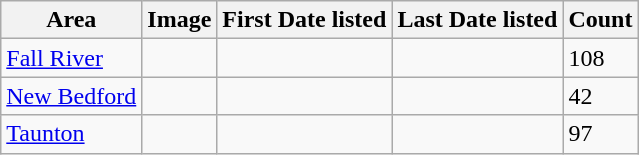<table class="wikitable">
<tr>
<th scope="col" ><strong>Area</strong></th>
<th scope="col" class="unsortable" ><strong>Image</strong></th>
<th scope="col" ><strong>First Date listed</strong></th>
<th scope="col" ><strong>Last Date listed</strong></th>
<th scope="col" ><strong>Count</strong></th>
</tr>
<tr>
<td><a href='#'>Fall River</a></td>
<td></td>
<td></td>
<td></td>
<td>108</td>
</tr>
<tr>
<td><a href='#'>New Bedford</a></td>
<td></td>
<td></td>
<td></td>
<td>42</td>
</tr>
<tr>
<td><a href='#'>Taunton</a></td>
<td></td>
<td></td>
<td></td>
<td>97</td>
</tr>
</table>
